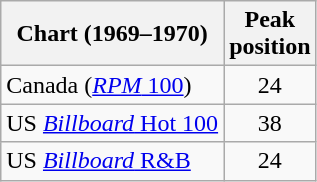<table class="wikitable">
<tr>
<th>Chart (1969–1970)</th>
<th>Peak<br>position</th>
</tr>
<tr>
<td>Canada (<a href='#'><em>RPM</em> 100</a>)</td>
<td align="center">24</td>
</tr>
<tr>
<td>US <a href='#'><em>Billboard</em> Hot 100</a></td>
<td align="center">38</td>
</tr>
<tr>
<td>US <a href='#'><em>Billboard</em> R&B</a></td>
<td align="center">24</td>
</tr>
</table>
